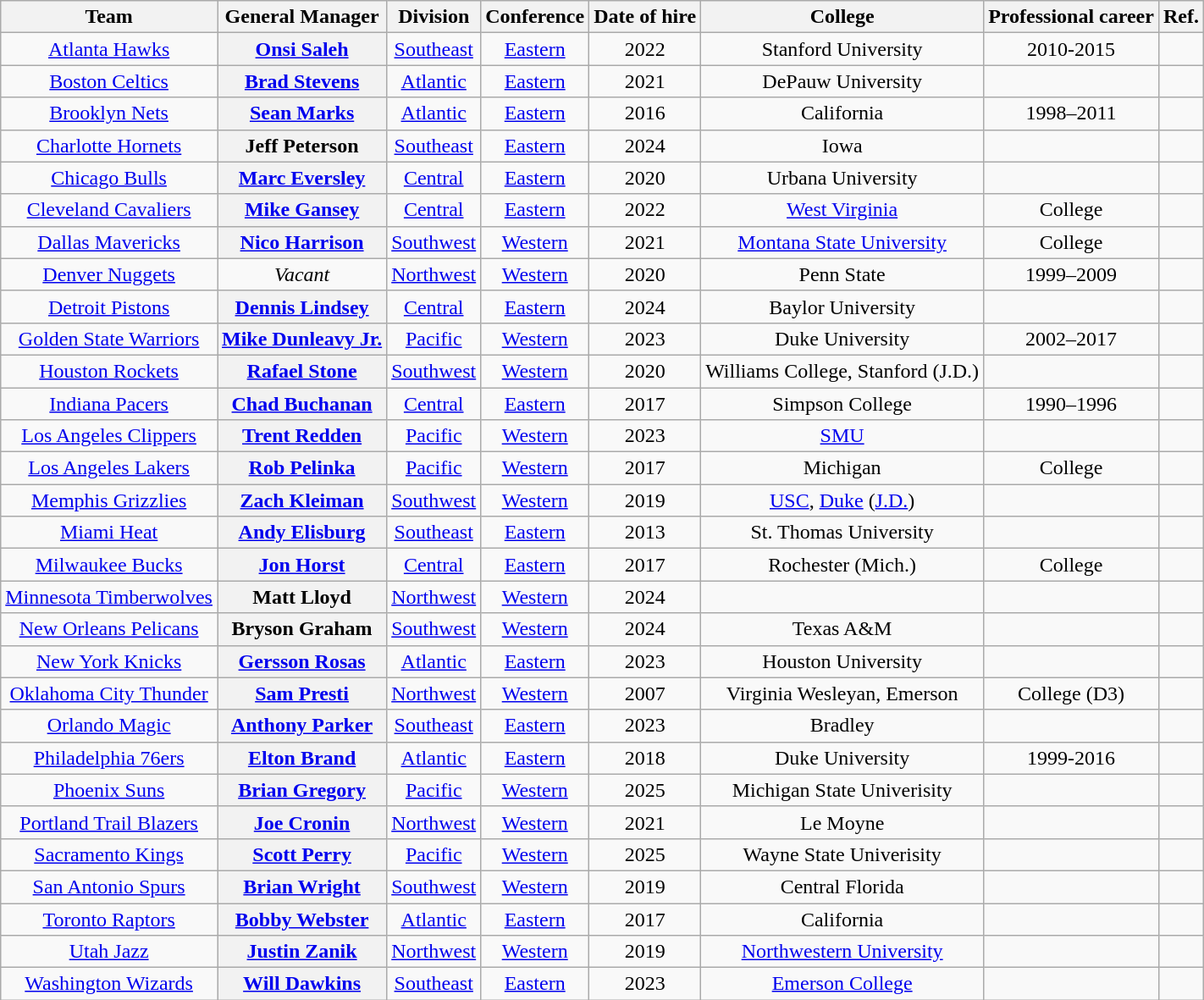<table style="text-align:center" class="wikitable sortable">
<tr>
<th scope="col">Team</th>
<th scope="col">General Manager</th>
<th scope="col">Division</th>
<th scope="col">Conference</th>
<th scope="col">Date of hire</th>
<th scope="col">College</th>
<th scope="col">Professional career</th>
<th scope="col" class="unsortable">Ref.</th>
</tr>
<tr>
<td><a href='#'>Atlanta Hawks</a></td>
<th scope="row"><a href='#'>Onsi Saleh</a></th>
<td><a href='#'>Southeast</a></td>
<td><a href='#'>Eastern</a></td>
<td>2022</td>
<td>Stanford University</td>
<td>2010-2015</td>
<td></td>
</tr>
<tr>
<td><a href='#'>Boston Celtics</a></td>
<th scope="row"><a href='#'>Brad Stevens</a></th>
<td><a href='#'>Atlantic</a></td>
<td><a href='#'>Eastern</a></td>
<td>2021</td>
<td>DePauw University</td>
<td></td>
<td></td>
</tr>
<tr>
<td><a href='#'>Brooklyn Nets</a></td>
<th scope="row"><a href='#'>Sean Marks</a></th>
<td><a href='#'>Atlantic</a></td>
<td><a href='#'>Eastern</a></td>
<td>2016</td>
<td>California</td>
<td>1998–2011</td>
<td></td>
</tr>
<tr>
<td><a href='#'>Charlotte Hornets</a></td>
<th scope="row">Jeff Peterson</th>
<td><a href='#'>Southeast</a></td>
<td><a href='#'>Eastern</a></td>
<td>2024</td>
<td>Iowa</td>
<td></td>
<td></td>
</tr>
<tr>
<td><a href='#'>Chicago Bulls</a></td>
<th scope="row"><a href='#'>Marc Eversley</a></th>
<td><a href='#'>Central</a></td>
<td><a href='#'>Eastern</a></td>
<td>2020</td>
<td>Urbana University</td>
<td></td>
<td></td>
</tr>
<tr>
<td><a href='#'>Cleveland Cavaliers</a></td>
<th scope="row"><a href='#'>Mike Gansey</a></th>
<td><a href='#'>Central</a></td>
<td><a href='#'>Eastern</a></td>
<td>2022</td>
<td><a href='#'>West Virginia</a></td>
<td>College</td>
<td></td>
</tr>
<tr>
<td><a href='#'>Dallas Mavericks</a></td>
<th scope="row"><a href='#'>Nico Harrison</a></th>
<td><a href='#'>Southwest</a></td>
<td><a href='#'>Western</a></td>
<td>2021</td>
<td><a href='#'>Montana State University</a></td>
<td>College</td>
<td></td>
</tr>
<tr>
<td><a href='#'>Denver Nuggets</a></td>
<td scope="row"><em>Vacant</em></td>
<td><a href='#'>Northwest</a></td>
<td><a href='#'>Western</a></td>
<td>2020</td>
<td>Penn State</td>
<td>1999–2009</td>
<td></td>
</tr>
<tr>
<td><a href='#'>Detroit Pistons</a></td>
<th><a href='#'>Dennis Lindsey</a></th>
<td><a href='#'>Central</a></td>
<td><a href='#'>Eastern</a></td>
<td>2024</td>
<td>Baylor University</td>
<td></td>
<td></td>
</tr>
<tr>
<td><a href='#'>Golden State Warriors</a></td>
<th scope="row"><a href='#'>Mike Dunleavy Jr.</a></th>
<td><a href='#'>Pacific</a></td>
<td><a href='#'>Western</a></td>
<td>2023</td>
<td>Duke University</td>
<td>2002–2017</td>
<td></td>
</tr>
<tr>
<td><a href='#'>Houston Rockets</a></td>
<th scope="row"><a href='#'>Rafael Stone</a></th>
<td><a href='#'>Southwest</a></td>
<td><a href='#'>Western</a></td>
<td>2020</td>
<td>Williams College, Stanford (J.D.)</td>
<td></td>
<td></td>
</tr>
<tr>
<td><a href='#'>Indiana Pacers</a></td>
<th scope="row"><a href='#'>Chad Buchanan</a></th>
<td><a href='#'>Central</a></td>
<td><a href='#'>Eastern</a></td>
<td>2017</td>
<td>Simpson College</td>
<td>1990–1996</td>
<td></td>
</tr>
<tr>
<td><a href='#'>Los Angeles Clippers</a></td>
<th scope="row"><a href='#'>Trent Redden</a></th>
<td><a href='#'>Pacific</a></td>
<td><a href='#'>Western</a></td>
<td>2023</td>
<td><a href='#'>SMU</a></td>
<td></td>
<td></td>
</tr>
<tr>
<td><a href='#'>Los Angeles Lakers</a></td>
<th scope="row"><a href='#'>Rob Pelinka</a></th>
<td><a href='#'>Pacific</a></td>
<td><a href='#'>Western</a></td>
<td>2017</td>
<td>Michigan</td>
<td>College</td>
<td></td>
</tr>
<tr>
<td><a href='#'>Memphis Grizzlies</a></td>
<th scope="row"><a href='#'>Zach Kleiman</a></th>
<td><a href='#'>Southwest</a></td>
<td><a href='#'>Western</a></td>
<td>2019</td>
<td><a href='#'>USC</a>, <a href='#'>Duke</a> (<a href='#'>J.D.</a>)</td>
<td></td>
<td></td>
</tr>
<tr>
<td><a href='#'>Miami Heat</a></td>
<th scope="row"><a href='#'>Andy Elisburg</a></th>
<td><a href='#'>Southeast</a></td>
<td><a href='#'>Eastern</a></td>
<td>2013</td>
<td>St. Thomas University</td>
<td></td>
<td></td>
</tr>
<tr>
<td><a href='#'>Milwaukee Bucks</a></td>
<th scope="row"><a href='#'>Jon Horst</a></th>
<td><a href='#'>Central</a></td>
<td><a href='#'>Eastern</a></td>
<td>2017</td>
<td>Rochester (Mich.)</td>
<td>College</td>
<td></td>
</tr>
<tr>
<td><a href='#'>Minnesota Timberwolves</a></td>
<th scope="row">Matt Lloyd</th>
<td><a href='#'>Northwest</a></td>
<td><a href='#'>Western</a></td>
<td>2024</td>
<td></td>
<td></td>
<td></td>
</tr>
<tr>
<td><a href='#'>New Orleans Pelicans</a></td>
<th scope="row">Bryson Graham</th>
<td><a href='#'>Southwest</a></td>
<td><a href='#'>Western</a></td>
<td>2024</td>
<td>Texas A&M</td>
<td></td>
<td></td>
</tr>
<tr>
<td><a href='#'>New York Knicks</a></td>
<th scope="row"><a href='#'>Gersson Rosas</a></th>
<td><a href='#'>Atlantic</a></td>
<td><a href='#'>Eastern</a></td>
<td>2023</td>
<td>Houston University</td>
<td></td>
<td></td>
</tr>
<tr>
<td><a href='#'>Oklahoma City Thunder</a></td>
<th scope="row"><a href='#'>Sam Presti</a></th>
<td><a href='#'>Northwest</a></td>
<td><a href='#'>Western</a></td>
<td>2007</td>
<td>Virginia Wesleyan, Emerson</td>
<td>College (D3)</td>
<td></td>
</tr>
<tr>
<td><a href='#'>Orlando Magic</a></td>
<th scope="row"><a href='#'>Anthony Parker</a></th>
<td><a href='#'>Southeast</a></td>
<td><a href='#'>Eastern</a></td>
<td>2023</td>
<td>Bradley</td>
<td></td>
<td></td>
</tr>
<tr>
<td><a href='#'>Philadelphia 76ers</a></td>
<th scope="row"><a href='#'>Elton Brand</a></th>
<td><a href='#'>Atlantic</a></td>
<td><a href='#'>Eastern</a></td>
<td>2018</td>
<td>Duke University</td>
<td>1999-2016</td>
<td></td>
</tr>
<tr>
<td><a href='#'>Phoenix Suns</a></td>
<th scope="row"><a href='#'>Brian Gregory</a></th>
<td><a href='#'>Pacific</a></td>
<td><a href='#'>Western</a></td>
<td>2025</td>
<td>Michigan State Univerisity</td>
<td></td>
<td></td>
</tr>
<tr>
<td><a href='#'>Portland Trail Blazers</a></td>
<th scope="row"><a href='#'>Joe Cronin</a></th>
<td><a href='#'>Northwest</a></td>
<td><a href='#'>Western</a></td>
<td>2021</td>
<td>Le Moyne</td>
<td></td>
<td></td>
</tr>
<tr>
<td><a href='#'>Sacramento Kings</a></td>
<th scope="row"><a href='#'>Scott Perry</a></th>
<td><a href='#'>Pacific</a></td>
<td><a href='#'>Western</a></td>
<td>2025</td>
<td>Wayne State Univerisity</td>
<td></td>
<td></td>
</tr>
<tr>
<td><a href='#'>San Antonio Spurs</a></td>
<th scope="row"><a href='#'>Brian Wright</a></th>
<td><a href='#'>Southwest</a></td>
<td><a href='#'>Western</a></td>
<td>2019</td>
<td>Central Florida</td>
<td></td>
<td></td>
</tr>
<tr>
<td><a href='#'>Toronto Raptors</a></td>
<th scope="row"><a href='#'>Bobby Webster</a></th>
<td><a href='#'>Atlantic</a></td>
<td><a href='#'>Eastern</a></td>
<td>2017</td>
<td>California</td>
<td></td>
<td></td>
</tr>
<tr>
<td><a href='#'>Utah Jazz</a></td>
<th scope="row"><a href='#'>Justin Zanik</a></th>
<td><a href='#'>Northwest</a></td>
<td><a href='#'>Western</a></td>
<td>2019</td>
<td><a href='#'>Northwestern University</a></td>
<td></td>
<td></td>
</tr>
<tr>
<td><a href='#'>Washington Wizards</a></td>
<th scope="row"><a href='#'>Will Dawkins</a></th>
<td><a href='#'>Southeast</a></td>
<td><a href='#'>Eastern</a></td>
<td>2023</td>
<td><a href='#'>Emerson College</a></td>
<td></td>
<td></td>
</tr>
</table>
